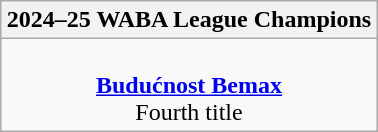<table class=wikitable style="text-align:center; margin:auto">
<tr>
<th>2024–25 WABA League Champions</th>
</tr>
<tr>
<td> <br><strong><a href='#'>Budućnost Bemax</a></strong><br>Fourth title</td>
</tr>
</table>
